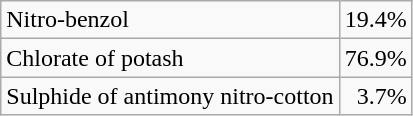<table class="wikitable">
<tr>
<td>Nitro-benzol</td>
<td align="right">19.4%</td>
</tr>
<tr>
<td>Chlorate of potash</td>
<td align="right">76.9%</td>
</tr>
<tr>
<td>Sulphide of antimony nitro-cotton</td>
<td align="right">3.7%</td>
</tr>
</table>
